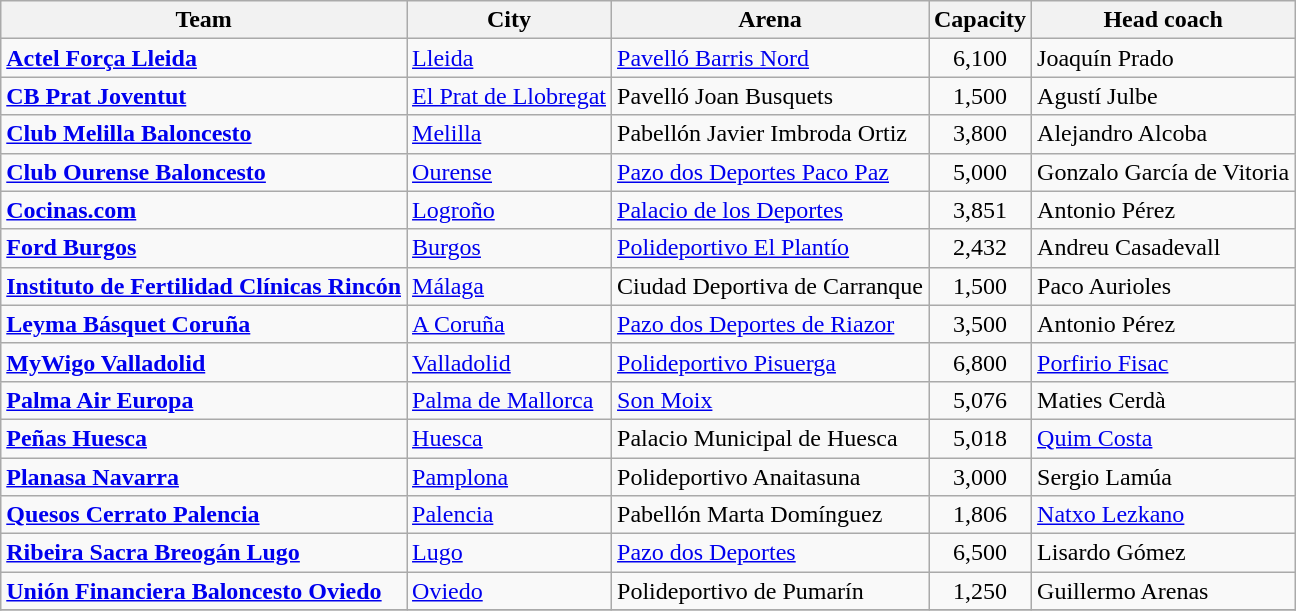<table class="wikitable sortable">
<tr>
<th>Team</th>
<th>City</th>
<th>Arena</th>
<th>Capacity</th>
<th>Head coach</th>
</tr>
<tr>
<td><strong><a href='#'>Actel Força Lleida</a></strong></td>
<td><a href='#'>Lleida</a></td>
<td><a href='#'>Pavelló Barris Nord</a></td>
<td align="center">6,100</td>
<td>Joaquín Prado</td>
</tr>
<tr>
<td><strong><a href='#'>CB Prat Joventut</a></strong></td>
<td><a href='#'>El Prat de Llobregat</a></td>
<td>Pavelló Joan Busquets</td>
<td align=center>1,500</td>
<td>Agustí Julbe</td>
</tr>
<tr>
<td><strong><a href='#'>Club Melilla Baloncesto</a></strong></td>
<td><a href='#'>Melilla</a></td>
<td>Pabellón Javier Imbroda Ortiz</td>
<td align="center">3,800</td>
<td>Alejandro Alcoba</td>
</tr>
<tr>
<td><strong><a href='#'>Club Ourense Baloncesto</a></strong></td>
<td><a href='#'>Ourense</a></td>
<td><a href='#'>Pazo dos Deportes Paco Paz</a></td>
<td align="center">5,000</td>
<td>Gonzalo García de Vitoria</td>
</tr>
<tr>
<td><strong><a href='#'>Cocinas.com</a></strong></td>
<td><a href='#'>Logroño</a></td>
<td><a href='#'>Palacio de los Deportes</a></td>
<td align="center">3,851</td>
<td>Antonio Pérez</td>
</tr>
<tr>
<td><strong><a href='#'>Ford Burgos</a></strong></td>
<td><a href='#'>Burgos</a></td>
<td><a href='#'>Polideportivo El Plantío</a></td>
<td align=center>2,432</td>
<td>Andreu Casadevall</td>
</tr>
<tr>
<td><strong><a href='#'>Instituto de Fertilidad Clínicas Rincón</a></strong></td>
<td><a href='#'>Málaga</a></td>
<td>Ciudad Deportiva de Carranque</td>
<td align=center>1,500</td>
<td>Paco Aurioles</td>
</tr>
<tr>
<td><strong><a href='#'>Leyma Básquet Coruña</a></strong></td>
<td><a href='#'>A Coruña</a></td>
<td><a href='#'>Pazo dos Deportes de Riazor</a></td>
<td align="center">3,500</td>
<td>Antonio Pérez</td>
</tr>
<tr>
<td><strong><a href='#'>MyWigo Valladolid</a></strong></td>
<td><a href='#'>Valladolid</a></td>
<td><a href='#'>Polideportivo Pisuerga</a></td>
<td align=center>6,800</td>
<td><a href='#'>Porfirio Fisac</a></td>
</tr>
<tr>
<td><strong><a href='#'>Palma Air Europa</a></strong></td>
<td><a href='#'>Palma de Mallorca</a></td>
<td><a href='#'>Son Moix</a></td>
<td align=center>5,076</td>
<td>Maties Cerdà</td>
</tr>
<tr>
<td><strong><a href='#'>Peñas Huesca</a></strong></td>
<td><a href='#'>Huesca</a></td>
<td>Palacio Municipal de Huesca</td>
<td align=center>5,018</td>
<td><a href='#'>Quim Costa</a></td>
</tr>
<tr>
<td><strong><a href='#'>Planasa Navarra</a></strong></td>
<td><a href='#'>Pamplona</a></td>
<td>Polideportivo Anaitasuna</td>
<td align=center>3,000</td>
<td>Sergio Lamúa</td>
</tr>
<tr>
<td><strong><a href='#'>Quesos Cerrato Palencia</a></strong></td>
<td><a href='#'>Palencia</a></td>
<td>Pabellón Marta Domínguez</td>
<td align=center>1,806</td>
<td><a href='#'>Natxo Lezkano</a></td>
</tr>
<tr>
<td><strong><a href='#'>Ribeira Sacra Breogán Lugo</a></strong></td>
<td><a href='#'>Lugo</a></td>
<td><a href='#'>Pazo dos Deportes</a></td>
<td align="center">6,500</td>
<td>Lisardo Gómez</td>
</tr>
<tr>
<td><strong><a href='#'>Unión Financiera Baloncesto Oviedo</a></strong></td>
<td><a href='#'>Oviedo</a></td>
<td>Polideportivo de Pumarín</td>
<td align=center>1,250</td>
<td>Guillermo Arenas</td>
</tr>
<tr>
</tr>
</table>
